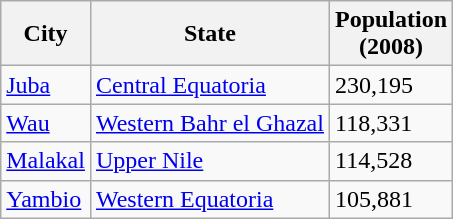<table class="wikitable sortable sticky-header col3right">
<tr>
<th>City</th>
<th>State</th>
<th>Population<br>(2008)</th>
</tr>
<tr>
<td><a href='#'>Juba</a></td>
<td><a href='#'>Central Equatoria</a></td>
<td>230,195</td>
</tr>
<tr>
<td><a href='#'>Wau</a></td>
<td><a href='#'>Western Bahr el Ghazal</a></td>
<td>118,331</td>
</tr>
<tr>
<td><a href='#'>Malakal</a></td>
<td><a href='#'>Upper Nile</a></td>
<td>114,528</td>
</tr>
<tr>
<td><a href='#'>Yambio</a></td>
<td><a href='#'>Western Equatoria</a></td>
<td>105,881</td>
</tr>
</table>
